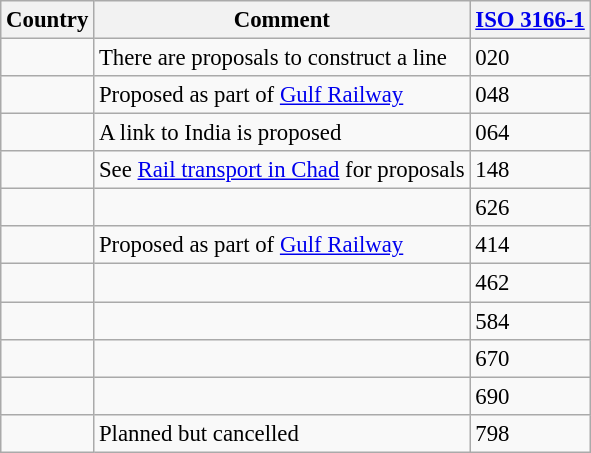<table class="wikitable sortable static-row-numbers" style="font-size:95%">
<tr>
<th>Country</th>
<th>Comment</th>
<th><a href='#'>ISO 3166-1</a></th>
</tr>
<tr>
<td></td>
<td>There are proposals to construct a line</td>
<td>020</td>
</tr>
<tr>
<td></td>
<td>Proposed as part of <a href='#'>Gulf Railway</a></td>
<td>048</td>
</tr>
<tr>
<td></td>
<td>A link to India is proposed</td>
<td>064</td>
</tr>
<tr>
<td></td>
<td>See <a href='#'>Rail transport in Chad</a> for proposals</td>
<td>148</td>
</tr>
<tr>
<td></td>
<td></td>
<td>626</td>
</tr>
<tr>
<td></td>
<td>Proposed as part of <a href='#'>Gulf Railway</a></td>
<td>414</td>
</tr>
<tr>
<td></td>
<td></td>
<td>462</td>
</tr>
<tr>
<td></td>
<td></td>
<td>584</td>
</tr>
<tr>
<td></td>
<td></td>
<td>670</td>
</tr>
<tr>
<td></td>
<td></td>
<td>690</td>
</tr>
<tr>
<td></td>
<td>Planned but cancelled</td>
<td>798</td>
</tr>
</table>
